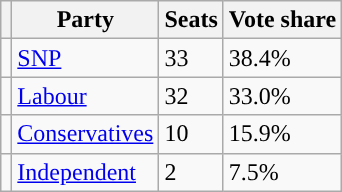<table class="wikitable">
<tr>
<th></th>
<th scope="col">Party</th>
<th scope="col">Seats</th>
<th scope="col">Vote share</th>
</tr>
<tr>
<td style="background-color: "></td>
<td scope="row"><a href='#'>SNP</a></td>
<td>33</td>
<td>38.4%</td>
</tr>
<tr>
<td style="background-color: "></td>
<td scope="row"><a href='#'>Labour</a></td>
<td>32</td>
<td>33.0%</td>
</tr>
<tr>
<td style="background-color: "></td>
<td scope="row"><a href='#'>Conservatives</a></td>
<td>10</td>
<td>15.9%</td>
</tr>
<tr>
<td style="background-color: "></td>
<td scope="row"><a href='#'>Independent</a></td>
<td>2</td>
<td>7.5%</td>
</tr>
</table>
